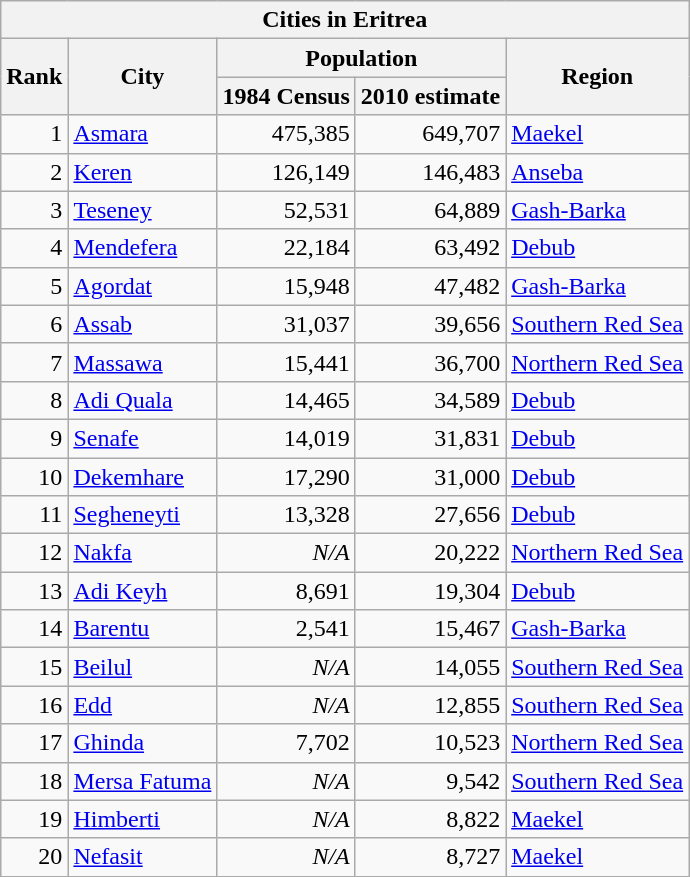<table class="wikitable">
<tr ---->
<th colspan="6">Cities in Eritrea</th>
</tr>
<tr ---->
<th rowspan="2">Rank</th>
<th rowspan="2">City</th>
<th colspan="2">Population</th>
<th rowspan="2">Region</th>
</tr>
<tr ---->
<th>1984 Census</th>
<th>2010 estimate</th>
</tr>
<tr ---->
<td align=right>1</td>
<td><a href='#'>Asmara</a></td>
<td align=right>475,385</td>
<td align=right>649,707</td>
<td><a href='#'>Maekel</a></td>
</tr>
<tr ---->
<td align=right>2</td>
<td><a href='#'>Keren</a></td>
<td align=right>126,149</td>
<td align=right>146,483</td>
<td><a href='#'>Anseba</a></td>
</tr>
<tr ---->
<td align=right>3</td>
<td><a href='#'>Teseney</a></td>
<td align=right>52,531</td>
<td align=right>64,889</td>
<td><a href='#'>Gash-Barka</a></td>
</tr>
<tr ---->
<td align=right>4</td>
<td><a href='#'>Mendefera</a></td>
<td align=right>22,184</td>
<td align=right>63,492</td>
<td><a href='#'>Debub</a></td>
</tr>
<tr ---->
<td align=right>5</td>
<td><a href='#'>Agordat</a></td>
<td align=right>15,948</td>
<td align=right>47,482</td>
<td><a href='#'>Gash-Barka</a></td>
</tr>
<tr ---->
<td align=right>6</td>
<td><a href='#'>Assab</a></td>
<td align=right>31,037</td>
<td align=right>39,656</td>
<td><a href='#'>Southern Red Sea</a></td>
</tr>
<tr ---->
<td align=right>7</td>
<td><a href='#'>Massawa</a></td>
<td align=right>15,441</td>
<td align=right>36,700</td>
<td><a href='#'>Northern Red Sea</a></td>
</tr>
<tr ---->
<td align=right>8</td>
<td><a href='#'>Adi Quala</a></td>
<td align=right>14,465</td>
<td align=right>34,589</td>
<td><a href='#'>Debub</a></td>
</tr>
<tr ---->
<td align=right>9</td>
<td><a href='#'>Senafe</a></td>
<td align=right>14,019</td>
<td align=right>31,831</td>
<td><a href='#'>Debub</a></td>
</tr>
<tr ---->
<td align=right>10</td>
<td><a href='#'>Dekemhare</a></td>
<td align=right>17,290</td>
<td align=right>31,000</td>
<td><a href='#'>Debub</a></td>
</tr>
<tr ---->
<td align=right>11</td>
<td><a href='#'>Segheneyti</a></td>
<td align=right>13,328</td>
<td align=right>27,656</td>
<td><a href='#'>Debub</a></td>
</tr>
<tr ---->
<td align=right>12</td>
<td><a href='#'>Nakfa</a></td>
<td align=right><em>N/A</em></td>
<td align=right>20,222</td>
<td><a href='#'>Northern Red Sea</a></td>
</tr>
<tr ---->
<td align=right>13</td>
<td><a href='#'>Adi Keyh</a></td>
<td align=right>8,691</td>
<td align=right>19,304</td>
<td><a href='#'>Debub</a></td>
</tr>
<tr ---->
<td align=right>14</td>
<td><a href='#'>Barentu</a></td>
<td align=right>2,541</td>
<td align=right>15,467</td>
<td><a href='#'>Gash-Barka</a></td>
</tr>
<tr ---->
<td align=right>15</td>
<td><a href='#'>Beilul</a></td>
<td align=right><em>N/A</em></td>
<td align=right>14,055</td>
<td><a href='#'>Southern Red Sea</a></td>
</tr>
<tr ---->
<td align=right>16</td>
<td><a href='#'>Edd</a></td>
<td align=right><em>N/A</em></td>
<td align=right>12,855</td>
<td><a href='#'>Southern Red Sea</a></td>
</tr>
<tr ---->
<td align=right>17</td>
<td><a href='#'>Ghinda</a></td>
<td align=right>7,702</td>
<td align=right>10,523</td>
<td><a href='#'>Northern Red Sea</a></td>
</tr>
<tr ---->
<td align=right>18</td>
<td><a href='#'>Mersa Fatuma</a></td>
<td align=right><em>N/A</em></td>
<td align=right>9,542</td>
<td><a href='#'>Southern Red Sea</a></td>
</tr>
<tr ---->
<td align=right>19</td>
<td><a href='#'>Himberti</a></td>
<td align=right><em>N/A</em></td>
<td align=right>8,822</td>
<td><a href='#'>Maekel</a></td>
</tr>
<tr ---->
<td align=right>20</td>
<td><a href='#'>Nefasit</a></td>
<td align=right><em>N/A</em></td>
<td align=right>8,727</td>
<td><a href='#'>Maekel</a></td>
</tr>
</table>
